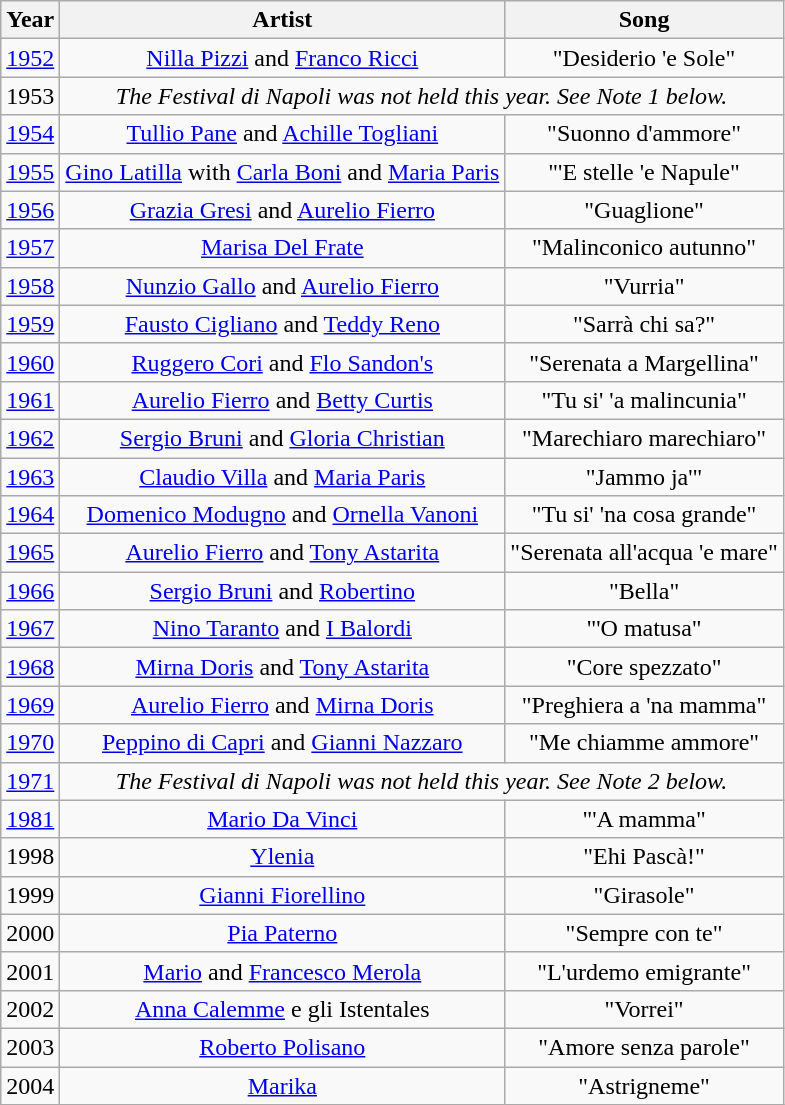<table class="wikitable" style="text-align: center">
<tr>
<th>Year</th>
<th>Artist</th>
<th>Song</th>
</tr>
<tr>
<td><a href='#'>1952</a></td>
<td><a href='#'>Nilla Pizzi</a> and <a href='#'>Franco Ricci</a></td>
<td>"Desiderio 'e Sole"</td>
</tr>
<tr>
<td>1953</td>
<td colspan="2"><em>The Festival di Napoli was not held this year.  See Note 1 below.</em></td>
</tr>
<tr>
<td><a href='#'>1954</a></td>
<td><a href='#'>Tullio Pane</a> and <a href='#'>Achille Togliani</a></td>
<td>"Suonno d'ammore"</td>
</tr>
<tr>
<td><a href='#'>1955</a></td>
<td><a href='#'>Gino Latilla</a> with <a href='#'>Carla Boni</a> and <a href='#'>Maria Paris</a></td>
<td>"'E stelle 'e Napule"</td>
</tr>
<tr>
<td><a href='#'>1956</a></td>
<td><a href='#'>Grazia Gresi</a> and <a href='#'>Aurelio Fierro</a></td>
<td>"Guaglione"</td>
</tr>
<tr>
<td><a href='#'>1957</a></td>
<td><a href='#'>Marisa Del Frate</a></td>
<td>"Malinconico autunno"</td>
</tr>
<tr>
<td><a href='#'>1958</a></td>
<td><a href='#'>Nunzio Gallo</a> and <a href='#'>Aurelio Fierro</a></td>
<td>"Vurria"</td>
</tr>
<tr>
<td><a href='#'>1959</a></td>
<td><a href='#'>Fausto Cigliano</a> and <a href='#'>Teddy Reno</a></td>
<td>"Sarrà chi sa?"</td>
</tr>
<tr>
<td><a href='#'>1960</a></td>
<td><a href='#'>Ruggero Cori</a> and <a href='#'>Flo Sandon's</a></td>
<td>"Serenata a Margellina"</td>
</tr>
<tr>
<td><a href='#'>1961</a></td>
<td><a href='#'>Aurelio Fierro</a> and <a href='#'>Betty Curtis</a></td>
<td>"Tu si' 'a malincunia"</td>
</tr>
<tr>
<td><a href='#'>1962</a></td>
<td><a href='#'>Sergio Bruni</a> and <a href='#'>Gloria Christian</a></td>
<td>"Marechiaro marechiaro"</td>
</tr>
<tr>
<td><a href='#'>1963</a></td>
<td><a href='#'>Claudio Villa</a> and <a href='#'>Maria Paris</a></td>
<td>"Jammo ja'"</td>
</tr>
<tr>
<td><a href='#'>1964</a></td>
<td><a href='#'>Domenico Modugno</a> and <a href='#'>Ornella Vanoni</a></td>
<td>"Tu si' 'na cosa grande"</td>
</tr>
<tr>
<td><a href='#'>1965</a></td>
<td><a href='#'>Aurelio Fierro</a> and <a href='#'>Tony Astarita</a></td>
<td>"Serenata all'acqua 'e mare"</td>
</tr>
<tr>
<td><a href='#'>1966</a></td>
<td><a href='#'>Sergio Bruni</a> and <a href='#'>Robertino</a></td>
<td>"Bella"</td>
</tr>
<tr>
<td><a href='#'>1967</a></td>
<td><a href='#'>Nino Taranto</a> and <a href='#'>I Balordi</a></td>
<td>"'O matusa"</td>
</tr>
<tr>
<td><a href='#'>1968</a></td>
<td><a href='#'>Mirna Doris</a> and <a href='#'>Tony Astarita</a></td>
<td>"Core spezzato"</td>
</tr>
<tr>
<td><a href='#'>1969</a></td>
<td><a href='#'>Aurelio Fierro</a> and <a href='#'>Mirna Doris</a></td>
<td>"Preghiera a 'na mamma"</td>
</tr>
<tr>
<td><a href='#'>1970</a></td>
<td><a href='#'>Peppino di Capri</a> and <a href='#'>Gianni Nazzaro</a></td>
<td>"Me chiamme ammore"</td>
</tr>
<tr>
<td><a href='#'>1971</a></td>
<td colspan="2"><em>The Festival di Napoli was not held this year.  See Note 2 below.</em></td>
</tr>
<tr>
<td><a href='#'>1981</a></td>
<td><a href='#'>Mario Da Vinci</a></td>
<td>"'A mamma"</td>
</tr>
<tr>
<td>1998</td>
<td><a href='#'>Ylenia</a></td>
<td>"Ehi Pascà!"</td>
</tr>
<tr>
<td>1999</td>
<td><a href='#'>Gianni Fiorellino</a></td>
<td>"Girasole"</td>
</tr>
<tr>
<td>2000</td>
<td><a href='#'>Pia Paterno</a></td>
<td>"Sempre con te"</td>
</tr>
<tr>
<td>2001</td>
<td><a href='#'>Mario</a> and <a href='#'>Francesco Merola</a></td>
<td>"L'urdemo emigrante"</td>
</tr>
<tr>
<td>2002</td>
<td><a href='#'>Anna Calemme</a> e gli Istentales</td>
<td>"Vorrei"</td>
</tr>
<tr>
<td>2003</td>
<td><a href='#'>Roberto Polisano</a></td>
<td>"Amore senza parole"</td>
</tr>
<tr>
<td>2004</td>
<td><a href='#'>Marika</a></td>
<td>"Astrigneme"</td>
</tr>
<tr>
</tr>
</table>
